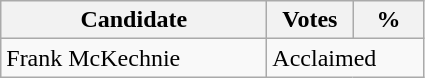<table class="wikitable">
<tr>
<th style="width: 170px">Candidate</th>
<th style="width: 50px">Votes</th>
<th style="width: 40px">%</th>
</tr>
<tr>
<td>Frank McKechnie</td>
<td colspan="2">Acclaimed</td>
</tr>
</table>
